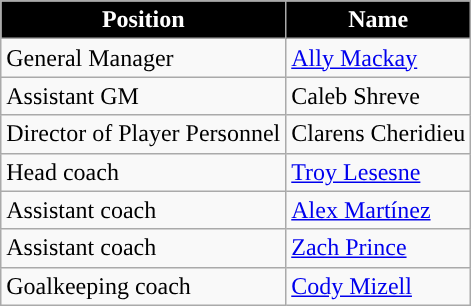<table class="wikitable">
<tr>
<th style="background:#000000; color:white;">Position</th>
<th style="background:#000000; color:white;">Name</th>
</tr>
<tr>
<td>General Manager</td>
<td align=left> <a href='#'>Ally Mackay</a></td>
</tr>
<tr>
<td>Assistant GM</td>
<td align=left> Caleb Shreve</td>
</tr>
<tr>
<td>Director of Player Personnel</td>
<td align=left> Clarens Cheridieu</td>
</tr>
<tr>
<td>Head coach</td>
<td align=left> <a href='#'>Troy Lesesne</a></td>
</tr>
<tr>
<td>Assistant coach</td>
<td align=left> <a href='#'>Alex Martínez</a></td>
</tr>
<tr>
<td>Assistant coach</td>
<td align=left> <a href='#'>Zach Prince</a></td>
</tr>
<tr>
<td>Goalkeeping coach</td>
<td align=left> <a href='#'>Cody Mizell</a></td>
</tr>
</table>
